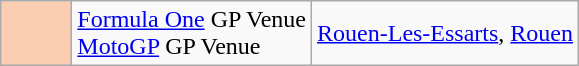<table class="wikitable">
<tr>
<td width=40px align=center style="background-color:#FBCEB1"></td>
<td><a href='#'>Formula One</a> GP Venue<br><a href='#'>MotoGP</a> GP Venue</td>
<td><a href='#'>Rouen-Les-Essarts</a>, <a href='#'>Rouen</a></td>
</tr>
</table>
